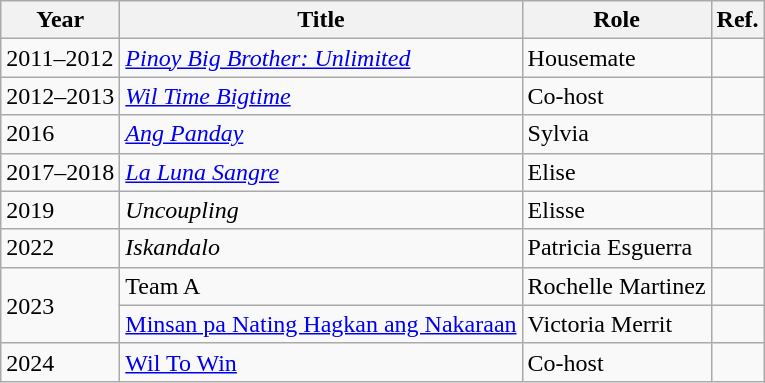<table class="wikitable sortable">
<tr>
<th>Year</th>
<th>Title</th>
<th>Role</th>
<th>Ref.</th>
</tr>
<tr>
<td>2011–2012</td>
<td><em><a href='#'>Pinoy Big Brother: Unlimited</a></em></td>
<td>Housemate</td>
<td></td>
</tr>
<tr>
<td>2012–2013</td>
<td><em><a href='#'>Wil Time Bigtime</a></em></td>
<td>Co-host</td>
<td></td>
</tr>
<tr>
<td>2016</td>
<td><em><a href='#'>Ang Panday</a></em></td>
<td>Sylvia</td>
<td></td>
</tr>
<tr>
<td>2017–2018</td>
<td><em><a href='#'>La Luna Sangre</a></em></td>
<td>Elise</td>
<td></td>
</tr>
<tr>
<td>2019</td>
<td><em>Uncoupling</em></td>
<td>Elisse</td>
<td></td>
</tr>
<tr>
<td>2022</td>
<td><em>Iskandalo</em></td>
<td>Patricia Esguerra<em></td>
<td></td>
</tr>
<tr>
<td rowspan=2>2023</td>
<td></em>Team A<em></td>
<td>Rochelle Martinez</td>
<td></td>
</tr>
<tr>
<td></em><a href='#'>Minsan pa Nating Hagkan ang Nakaraan</a><em></td>
<td>Victoria Merrit</td>
<td></td>
</tr>
<tr>
<td>2024</td>
<td></em><a href='#'>Wil To Win</a><em></td>
<td>Co-host</td>
<td></td>
</tr>
</table>
